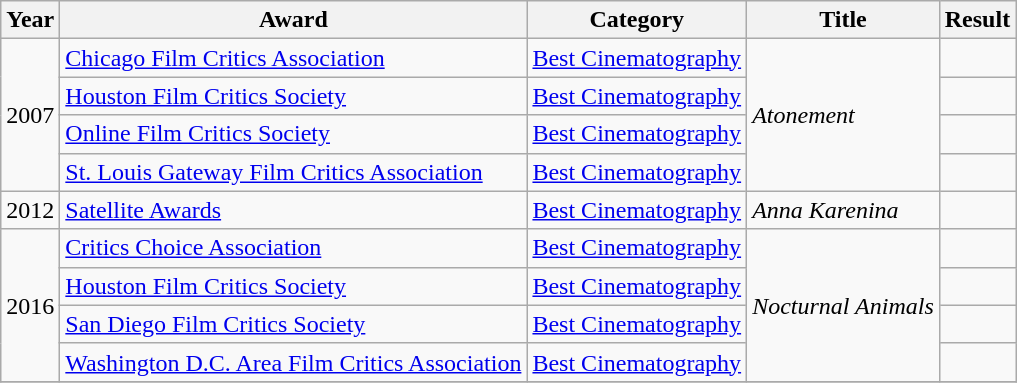<table class="wikitable">
<tr>
<th>Year</th>
<th>Award</th>
<th>Category</th>
<th>Title</th>
<th>Result</th>
</tr>
<tr>
<td rowspan=4>2007</td>
<td><a href='#'>Chicago Film Critics Association</a></td>
<td><a href='#'>Best Cinematography</a></td>
<td rowspan=4><em>Atonement</em></td>
<td></td>
</tr>
<tr>
<td><a href='#'>Houston Film Critics Society</a></td>
<td><a href='#'>Best Cinematography</a></td>
<td></td>
</tr>
<tr>
<td><a href='#'>Online Film Critics Society</a></td>
<td><a href='#'>Best Cinematography</a></td>
<td></td>
</tr>
<tr>
<td><a href='#'>St. Louis Gateway Film Critics Association</a></td>
<td><a href='#'>Best Cinematography</a></td>
<td></td>
</tr>
<tr>
<td>2012</td>
<td><a href='#'>Satellite Awards</a></td>
<td><a href='#'>Best Cinematography</a></td>
<td><em>Anna Karenina</em></td>
<td></td>
</tr>
<tr>
<td rowspan=4>2016</td>
<td><a href='#'>Critics Choice Association</a></td>
<td><a href='#'>Best Cinematography</a></td>
<td rowspan=4><em>Nocturnal Animals</em></td>
<td></td>
</tr>
<tr>
<td><a href='#'>Houston Film Critics Society</a></td>
<td><a href='#'>Best Cinematography</a></td>
<td></td>
</tr>
<tr>
<td><a href='#'>San Diego Film Critics Society</a></td>
<td><a href='#'>Best Cinematography</a></td>
<td></td>
</tr>
<tr>
<td><a href='#'>Washington D.C. Area Film Critics Association</a></td>
<td><a href='#'>Best Cinematography</a></td>
<td></td>
</tr>
<tr>
</tr>
</table>
